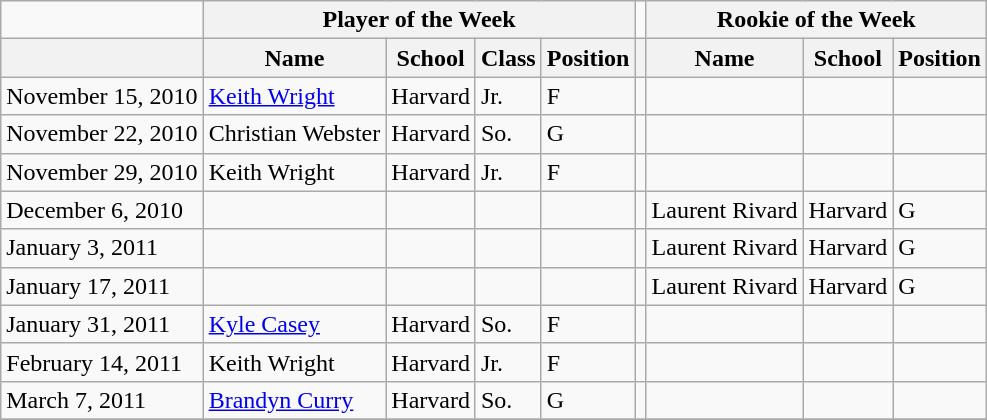<table class="wikitable">
<tr>
<td></td>
<th colspan=4><strong>Player of the Week</strong></th>
<td></td>
<th colspan=4><strong>Rookie of the Week</strong></th>
</tr>
<tr>
<th></th>
<th>Name</th>
<th>School</th>
<th>Class</th>
<th>Position</th>
<th></th>
<th>Name</th>
<th>School</th>
<th>Position</th>
</tr>
<tr>
<td>November 15, 2010</td>
<td><a href='#'>Keith Wright</a></td>
<td>Harvard</td>
<td>Jr.</td>
<td>F</td>
<td></td>
<td></td>
<td></td>
<td></td>
</tr>
<tr>
<td>November 22, 2010</td>
<td>Christian Webster</td>
<td>Harvard</td>
<td>So.</td>
<td>G</td>
<td></td>
<td></td>
<td></td>
<td></td>
</tr>
<tr>
<td>November 29, 2010</td>
<td>Keith Wright</td>
<td>Harvard</td>
<td>Jr.</td>
<td>F</td>
<td></td>
<td></td>
<td></td>
<td></td>
</tr>
<tr>
<td>December 6, 2010</td>
<td></td>
<td></td>
<td></td>
<td></td>
<td></td>
<td>Laurent Rivard</td>
<td>Harvard</td>
<td>G</td>
</tr>
<tr>
<td>January 3, 2011</td>
<td></td>
<td></td>
<td></td>
<td></td>
<td></td>
<td>Laurent Rivard</td>
<td>Harvard</td>
<td>G</td>
</tr>
<tr>
<td>January 17, 2011</td>
<td></td>
<td></td>
<td></td>
<td></td>
<td></td>
<td>Laurent Rivard</td>
<td>Harvard</td>
<td>G</td>
</tr>
<tr>
<td>January 31, 2011</td>
<td><a href='#'>Kyle Casey</a></td>
<td>Harvard</td>
<td>So.</td>
<td>F</td>
<td></td>
<td></td>
<td></td>
<td></td>
</tr>
<tr>
<td>February 14, 2011</td>
<td>Keith Wright</td>
<td>Harvard</td>
<td>Jr.</td>
<td>F</td>
<td></td>
<td></td>
<td></td>
<td></td>
</tr>
<tr>
<td>March 7, 2011</td>
<td><a href='#'>Brandyn Curry</a></td>
<td>Harvard</td>
<td>So.</td>
<td>G</td>
<td></td>
<td></td>
<td></td>
<td></td>
</tr>
<tr>
</tr>
</table>
